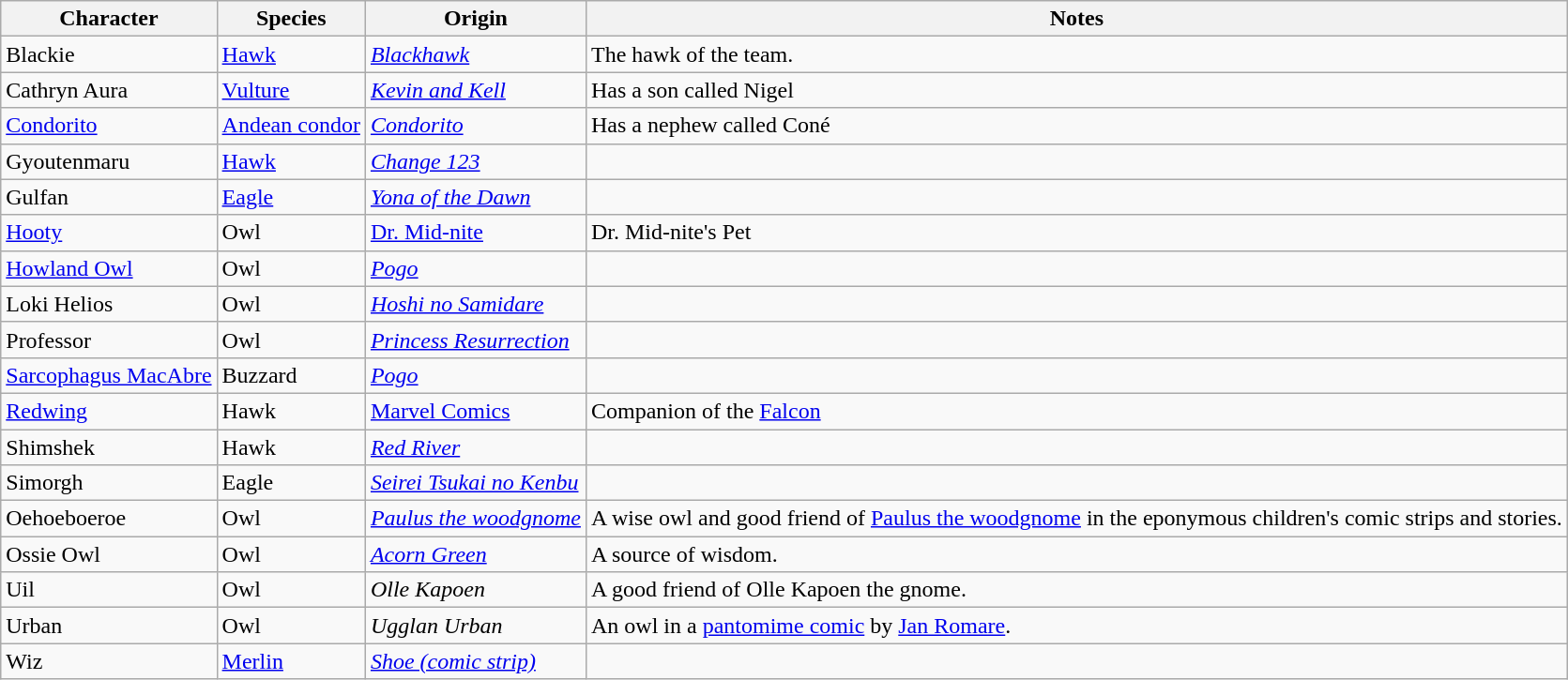<table class="wikitable sortable">
<tr>
<th>Character</th>
<th>Species</th>
<th>Origin</th>
<th>Notes</th>
</tr>
<tr>
<td>Blackie</td>
<td><a href='#'>Hawk</a></td>
<td><em><a href='#'>Blackhawk</a></em></td>
<td>The hawk of the team.</td>
</tr>
<tr>
<td>Cathryn Aura</td>
<td><a href='#'>Vulture</a></td>
<td><em><a href='#'>Kevin and Kell</a></em></td>
<td>Has a son called Nigel</td>
</tr>
<tr>
<td><a href='#'>Condorito</a></td>
<td><a href='#'>Andean condor</a></td>
<td><em><a href='#'>Condorito</a></em></td>
<td>Has a nephew called Coné</td>
</tr>
<tr>
<td>Gyoutenmaru</td>
<td><a href='#'>Hawk</a></td>
<td><em><a href='#'>Change 123</a></em></td>
<td></td>
</tr>
<tr>
<td>Gulfan</td>
<td><a href='#'>Eagle</a></td>
<td><em><a href='#'>Yona of the Dawn</a></em></td>
<td></td>
</tr>
<tr>
<td><a href='#'>Hooty</a></td>
<td>Owl</td>
<td><a href='#'>Dr. Mid-nite</a></td>
<td>Dr. Mid-nite's Pet</td>
</tr>
<tr>
<td><a href='#'>Howland Owl</a></td>
<td>Owl</td>
<td><em><a href='#'>Pogo</a></em></td>
<td></td>
</tr>
<tr>
<td>Loki Helios</td>
<td>Owl</td>
<td><em><a href='#'>Hoshi no Samidare</a></em></td>
<td></td>
</tr>
<tr>
<td>Professor</td>
<td>Owl</td>
<td><em><a href='#'>Princess Resurrection</a></em></td>
<td></td>
</tr>
<tr>
<td><a href='#'>Sarcophagus MacAbre</a></td>
<td>Buzzard</td>
<td><em><a href='#'>Pogo</a></em></td>
<td></td>
</tr>
<tr>
<td><a href='#'>Redwing</a></td>
<td>Hawk</td>
<td><a href='#'>Marvel Comics</a></td>
<td>Companion of the <a href='#'>Falcon</a></td>
</tr>
<tr>
<td>Shimshek</td>
<td>Hawk</td>
<td><em><a href='#'>Red River</a></em></td>
<td></td>
</tr>
<tr>
<td>Simorgh</td>
<td>Eagle</td>
<td><em><a href='#'>Seirei Tsukai no Kenbu</a></em></td>
<td></td>
</tr>
<tr>
<td>Oehoeboeroe</td>
<td>Owl</td>
<td><em><a href='#'>Paulus the woodgnome</a></em></td>
<td>A wise owl and good friend of <a href='#'>Paulus the woodgnome</a> in the eponymous children's comic strips and stories.</td>
</tr>
<tr>
<td>Ossie Owl</td>
<td>Owl</td>
<td><em><a href='#'>Acorn Green</a></em></td>
<td>A source of wisdom.</td>
</tr>
<tr>
<td>Uil</td>
<td>Owl</td>
<td><em>Olle Kapoen</em></td>
<td>A good friend of Olle Kapoen the gnome.</td>
</tr>
<tr>
<td>Urban</td>
<td>Owl</td>
<td><em>Ugglan Urban</em></td>
<td>An owl in a <a href='#'>pantomime comic</a> by <a href='#'>Jan Romare</a>.</td>
</tr>
<tr>
<td>Wiz</td>
<td><a href='#'>Merlin</a></td>
<td><em><a href='#'>Shoe (comic strip)</a></em></td>
<td></td>
</tr>
</table>
